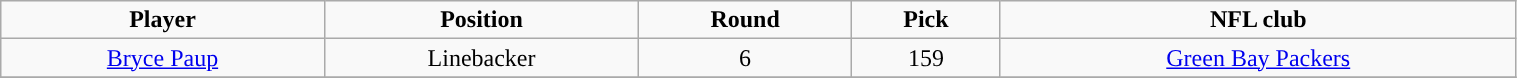<table class="wikitable" width="80%">
<tr align="center">
<td><strong>Player</strong></td>
<td><strong>Position</strong></td>
<td><strong>Round</strong></td>
<td><strong>Pick</strong></td>
<td><strong>NFL club</strong></td>
</tr>
<tr align="center" bgcolor="">
<td><a href='#'>Bryce Paup</a></td>
<td>Linebacker</td>
<td>6</td>
<td>159</td>
<td><a href='#'>Green Bay Packers</a></td>
</tr>
<tr align="center" bgcolor="">
</tr>
</table>
